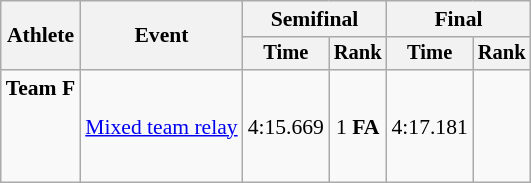<table class="wikitable" style="font-size:90%">
<tr>
<th rowspan=2>Athlete</th>
<th rowspan=2>Event</th>
<th colspan=2>Semifinal</th>
<th colspan=2>Final</th>
</tr>
<tr style="font-size:95%">
<th>Time</th>
<th>Rank</th>
<th>Time</th>
<th>Rank</th>
</tr>
<tr align=center>
<td align=left><strong>Team F</strong><br><br><br><br></td>
<td align=left><a href='#'>Mixed team relay</a></td>
<td>4:15.669</td>
<td>1 <strong>FA</strong></td>
<td>4:17.181</td>
<td></td>
</tr>
</table>
